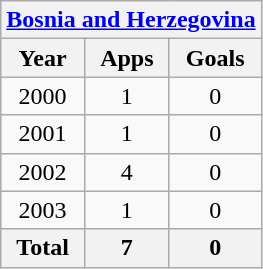<table class="wikitable" style="text-align:center">
<tr>
<th colspan=3><a href='#'>Bosnia and Herzegovina</a></th>
</tr>
<tr>
<th>Year</th>
<th>Apps</th>
<th>Goals</th>
</tr>
<tr>
<td>2000</td>
<td>1</td>
<td>0</td>
</tr>
<tr>
<td>2001</td>
<td>1</td>
<td>0</td>
</tr>
<tr>
<td>2002</td>
<td>4</td>
<td>0</td>
</tr>
<tr>
<td>2003</td>
<td>1</td>
<td>0</td>
</tr>
<tr>
<th>Total</th>
<th>7</th>
<th>0</th>
</tr>
</table>
